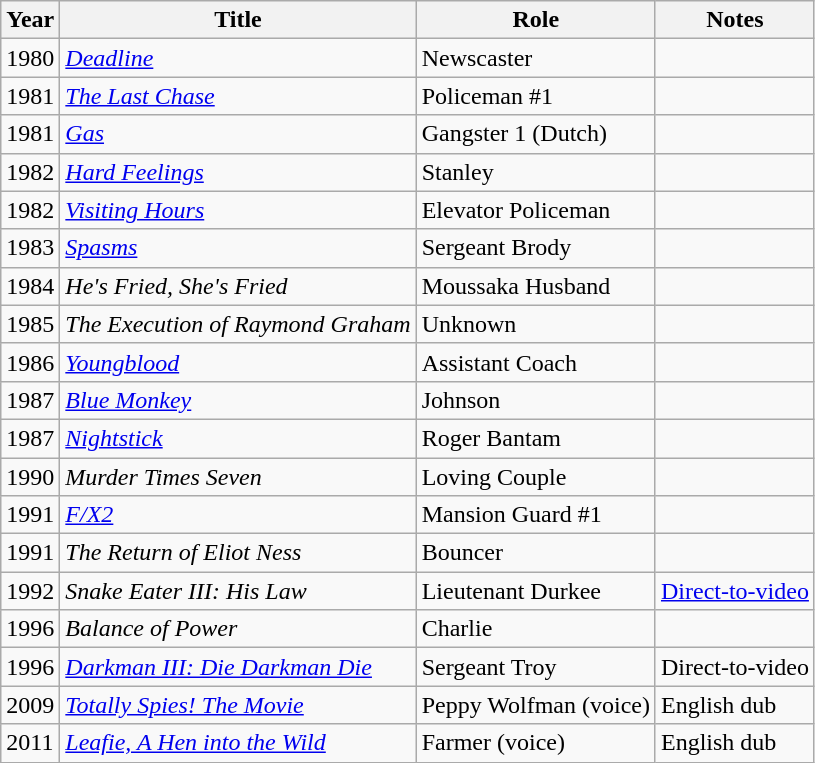<table class="wikitable">
<tr>
<th>Year</th>
<th>Title</th>
<th>Role</th>
<th>Notes</th>
</tr>
<tr>
<td>1980</td>
<td><em><a href='#'>Deadline</a></em></td>
<td>Newscaster</td>
<td></td>
</tr>
<tr>
<td>1981</td>
<td><em><a href='#'>The Last Chase</a></em></td>
<td>Policeman #1</td>
<td></td>
</tr>
<tr>
<td>1981</td>
<td><em><a href='#'>Gas</a></em></td>
<td>Gangster 1 (Dutch)</td>
<td></td>
</tr>
<tr>
<td>1982</td>
<td><em><a href='#'>Hard Feelings</a></em></td>
<td>Stanley</td>
<td></td>
</tr>
<tr>
<td>1982</td>
<td><em><a href='#'>Visiting Hours</a></em></td>
<td>Elevator Policeman</td>
<td></td>
</tr>
<tr>
<td>1983</td>
<td><em><a href='#'>Spasms</a></em></td>
<td>Sergeant Brody</td>
<td></td>
</tr>
<tr>
<td>1984</td>
<td><em>He's Fried, She's Fried</em></td>
<td>Moussaka Husband</td>
<td></td>
</tr>
<tr>
<td>1985</td>
<td><em>The Execution of Raymond Graham</em></td>
<td>Unknown</td>
<td></td>
</tr>
<tr>
<td>1986</td>
<td><em><a href='#'>Youngblood</a></em></td>
<td>Assistant Coach</td>
<td></td>
</tr>
<tr>
<td>1987</td>
<td><em><a href='#'>Blue Monkey</a></em></td>
<td>Johnson</td>
<td></td>
</tr>
<tr>
<td>1987</td>
<td><em><a href='#'>Nightstick</a></em></td>
<td>Roger Bantam</td>
<td></td>
</tr>
<tr>
<td>1990</td>
<td><em>Murder Times Seven</em></td>
<td>Loving Couple</td>
<td></td>
</tr>
<tr>
<td>1991</td>
<td><em><a href='#'>F/X2</a></em></td>
<td>Mansion Guard #1</td>
<td></td>
</tr>
<tr>
<td>1991</td>
<td><em>The Return of Eliot Ness</em></td>
<td>Bouncer</td>
<td></td>
</tr>
<tr>
<td>1992</td>
<td><em>Snake Eater III: His Law</em></td>
<td>Lieutenant Durkee</td>
<td><a href='#'>Direct-to-video</a></td>
</tr>
<tr>
<td>1996</td>
<td><em>Balance of Power</em></td>
<td>Charlie</td>
<td></td>
</tr>
<tr>
<td>1996</td>
<td><em><a href='#'>Darkman III: Die Darkman Die</a></em></td>
<td>Sergeant Troy</td>
<td>Direct-to-video</td>
</tr>
<tr>
<td>2009</td>
<td><em><a href='#'>Totally Spies! The Movie</a></em></td>
<td>Peppy Wolfman (voice)</td>
<td>English dub</td>
</tr>
<tr>
<td>2011</td>
<td><em><a href='#'>Leafie, A Hen into the Wild</a></em></td>
<td>Farmer (voice)</td>
<td>English dub</td>
</tr>
</table>
